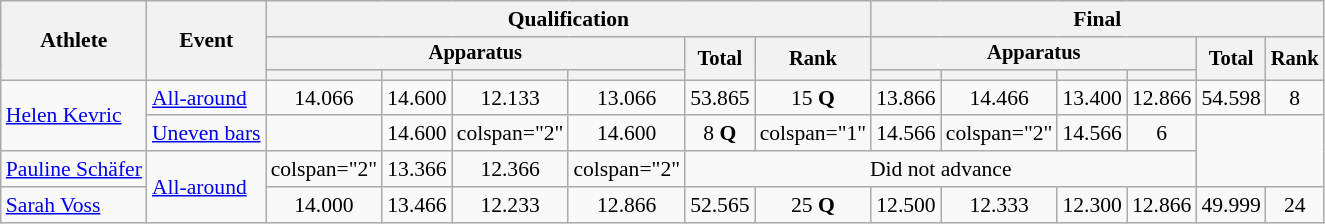<table class="wikitable" style="font-size:90%">
<tr>
<th rowspan=3>Athlete</th>
<th rowspan=3>Event</th>
<th colspan=6>Qualification</th>
<th colspan=6>Final</th>
</tr>
<tr style="font-size:95%">
<th colspan=4>Apparatus</th>
<th rowspan=2>Total</th>
<th rowspan=2>Rank</th>
<th colspan=4>Apparatus</th>
<th rowspan=2>Total</th>
<th rowspan=2>Rank</th>
</tr>
<tr style="font-size:95%">
<th></th>
<th></th>
<th></th>
<th></th>
<th></th>
<th></th>
<th></th>
<th></th>
</tr>
<tr align=center>
<td align=left rowspan=2><a href='#'>Helen Kevric</a></td>
<td align=left><a href='#'>All-around</a></td>
<td>14.066</td>
<td>14.600</td>
<td>12.133</td>
<td>13.066</td>
<td>53.865</td>
<td>15 <strong>Q</strong></td>
<td>13.866</td>
<td>14.466</td>
<td>13.400</td>
<td>12.866</td>
<td>54.598</td>
<td>8</td>
</tr>
<tr align=center>
<td align=left><a href='#'>Uneven bars</a></td>
<td></td>
<td>14.600</td>
<td>colspan="2" </td>
<td>14.600</td>
<td>8 <strong>Q</strong></td>
<td>colspan="1" </td>
<td>14.566</td>
<td>colspan="2" </td>
<td>14.566</td>
<td>6</td>
</tr>
<tr align=center>
<td align=left><a href='#'>Pauline Schäfer</a></td>
<td align=left rowspan=2><a href='#'>All-around</a></td>
<td>colspan="2" </td>
<td>13.366</td>
<td>12.366</td>
<td>colspan="2" </td>
<td colspan="6">Did not advance</td>
</tr>
<tr align=center>
<td align=left><a href='#'>Sarah Voss</a></td>
<td>14.000</td>
<td>13.466</td>
<td>12.233</td>
<td>12.866</td>
<td>52.565</td>
<td>25 <strong>Q</strong></td>
<td>12.500</td>
<td>12.333</td>
<td>12.300</td>
<td>12.866</td>
<td>49.999</td>
<td>24</td>
</tr>
</table>
